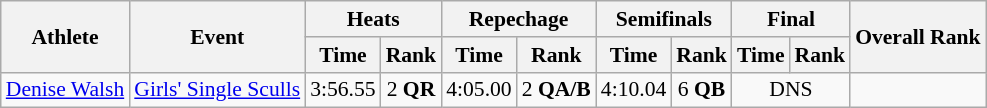<table class="wikitable" style="font-size:90%">
<tr>
<th rowspan="2">Athlete</th>
<th rowspan="2">Event</th>
<th colspan="2">Heats</th>
<th colspan="2">Repechage</th>
<th colspan="2">Semifinals</th>
<th colspan="2">Final</th>
<th rowspan="2">Overall Rank</th>
</tr>
<tr>
<th>Time</th>
<th>Rank</th>
<th>Time</th>
<th>Rank</th>
<th>Time</th>
<th>Rank</th>
<th>Time</th>
<th>Rank</th>
</tr>
<tr>
<td><a href='#'>Denise Walsh</a></td>
<td><a href='#'>Girls' Single Sculls</a></td>
<td align=center>3:56.55</td>
<td align=center>2 <strong>QR</strong></td>
<td align=center>4:05.00</td>
<td align=center>2 <strong>QA/B</strong></td>
<td align=center>4:10.04</td>
<td align=center>6 <strong>QB</strong></td>
<td align=center colspan=2>DNS</td>
<td align=center></td>
</tr>
</table>
